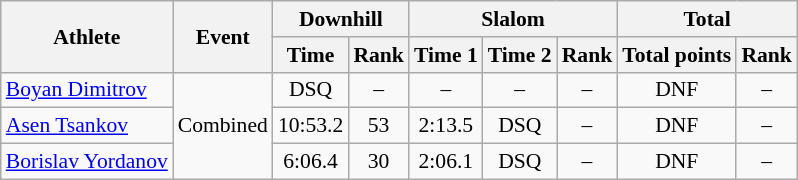<table class="wikitable" style="font-size:90%">
<tr>
<th rowspan="2">Athlete</th>
<th rowspan="2">Event</th>
<th colspan="2">Downhill</th>
<th colspan="3">Slalom</th>
<th colspan="2">Total</th>
</tr>
<tr>
<th>Time</th>
<th>Rank</th>
<th>Time 1</th>
<th>Time 2</th>
<th>Rank</th>
<th>Total points</th>
<th>Rank</th>
</tr>
<tr>
<td><a href='#'>Boyan Dimitrov</a></td>
<td rowspan="3">Combined</td>
<td align="center">DSQ</td>
<td align="center">–</td>
<td align="center">–</td>
<td align="center">–</td>
<td align="center">–</td>
<td align="center">DNF</td>
<td align="center">–</td>
</tr>
<tr>
<td><a href='#'>Asen Tsankov</a></td>
<td align="center">10:53.2</td>
<td align="center">53</td>
<td align="center">2:13.5</td>
<td align="center">DSQ</td>
<td align="center">–</td>
<td align="center">DNF</td>
<td align="center">–</td>
</tr>
<tr>
<td><a href='#'>Borislav Yordanov</a></td>
<td align="center">6:06.4</td>
<td align="center">30</td>
<td align="center">2:06.1</td>
<td align="center">DSQ</td>
<td align="center">–</td>
<td align="center">DNF</td>
<td align="center">–</td>
</tr>
</table>
